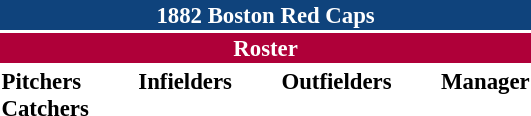<table class="toccolours" style="font-size: 95%;">
<tr>
<th colspan="10" style="background-color: #0f437c; color: white; text-align: center;">1882 Boston Red Caps</th>
</tr>
<tr>
<td colspan="10" style="background-color: #af0039; color: white; text-align: center;"><strong>Roster</strong></td>
</tr>
<tr>
<td valign="top"><strong>Pitchers</strong><br>

<strong>Catchers</strong>
</td>
<td width="25px"></td>
<td valign="top"><strong>Infielders</strong><br>


</td>
<td width="25px"></td>
<td valign="top"><strong>Outfielders</strong><br>



</td>
<td width="25px"></td>
<td valign="top"><strong>Manager</strong><br></td>
</tr>
</table>
